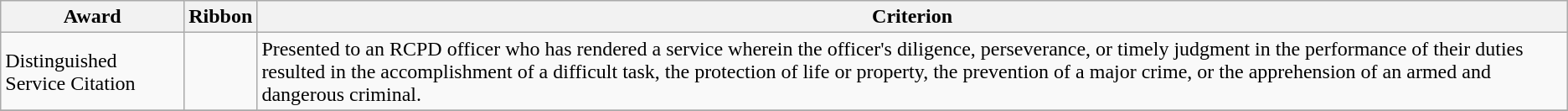<table border="1" cellspacing="2" cellpadding="5" style="border-collapse:collapse;" class="wikitable">
<tr>
<th>Award</th>
<th>Ribbon</th>
<th>Criterion</th>
</tr>
<tr>
<td>Distinguished Service Citation</td>
<td></td>
<td>Presented to an RCPD officer who has rendered a service wherein the officer's diligence, perseverance, or timely judgment in the performance of their duties resulted in the accomplishment of a difficult task, the protection of life or property, the prevention of a major crime, or the apprehension of an armed and dangerous criminal.</td>
</tr>
<tr>
</tr>
</table>
